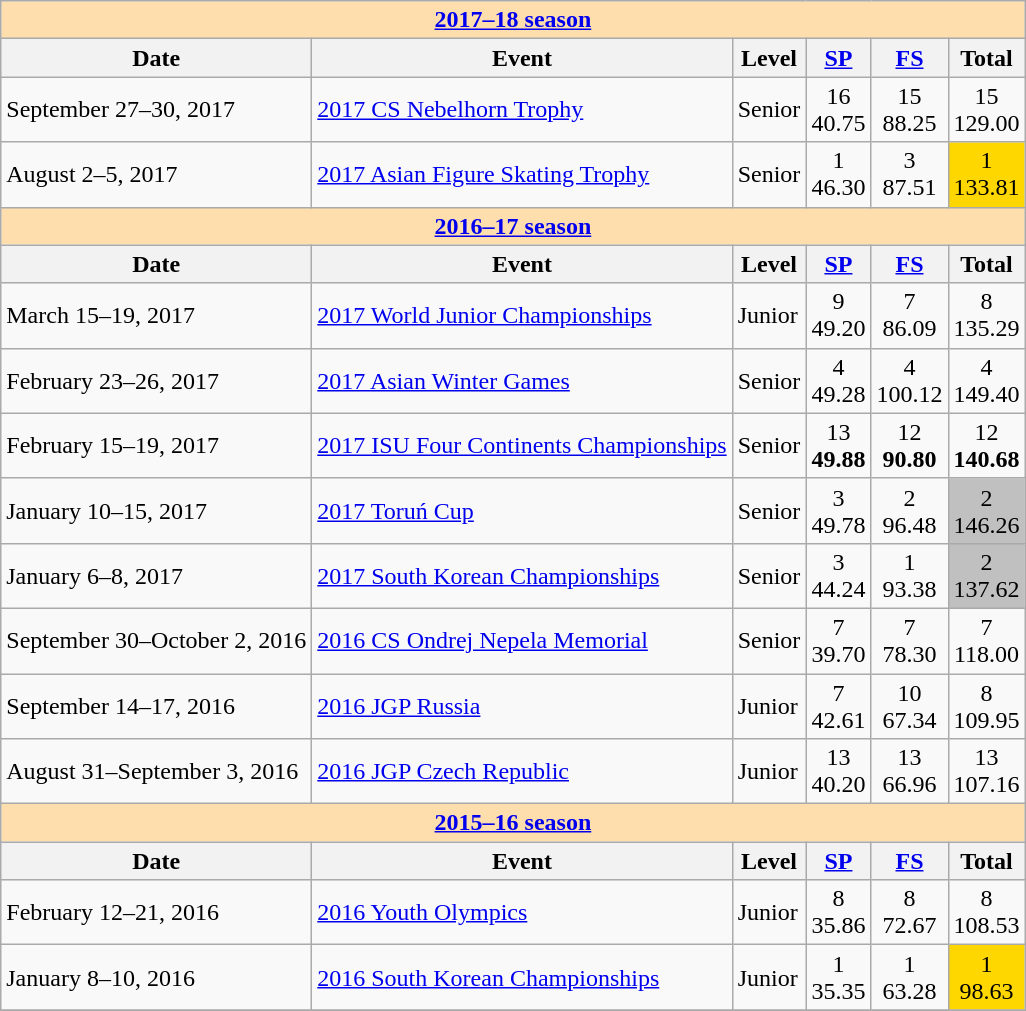<table class="wikitable">
<tr>
<td style="background-color: #ffdead;" colspan=6 align=center><strong><a href='#'>2017–18 season</a></strong></td>
</tr>
<tr>
<th>Date</th>
<th>Event</th>
<th>Level</th>
<th><a href='#'>SP</a></th>
<th><a href='#'>FS</a></th>
<th>Total</th>
</tr>
<tr>
<td>September 27–30, 2017</td>
<td><a href='#'>2017 CS Nebelhorn Trophy</a></td>
<td>Senior</td>
<td align=center>16 <br> 40.75</td>
<td align=center>15 <br> 88.25</td>
<td align=center>15 <br> 129.00</td>
</tr>
<tr>
<td>August 2–5, 2017</td>
<td><a href='#'>2017 Asian Figure Skating Trophy</a></td>
<td>Senior</td>
<td align=center>1 <br> 46.30</td>
<td align=center>3 <br> 87.51</td>
<td align=center bgcolor=gold>1 <br> 133.81</td>
</tr>
<tr>
<th style="background-color: #ffdead;" colspan=6 align=center><a href='#'>2016–17 season</a></th>
</tr>
<tr>
<th>Date</th>
<th>Event</th>
<th>Level</th>
<th><a href='#'>SP</a></th>
<th><a href='#'>FS</a></th>
<th>Total</th>
</tr>
<tr>
<td>March 15–19, 2017</td>
<td><a href='#'>2017 World Junior Championships</a></td>
<td>Junior</td>
<td align=center>9 <br> 49.20</td>
<td align=center>7 <br> 86.09</td>
<td align=center>8 <br> 135.29</td>
</tr>
<tr>
<td>February 23–26, 2017</td>
<td><a href='#'>2017 Asian Winter Games</a></td>
<td>Senior</td>
<td align=center>4 <br> 49.28</td>
<td align=center>4 <br> 100.12</td>
<td align=center>4 <br> 149.40</td>
</tr>
<tr>
<td>February 15–19, 2017</td>
<td><a href='#'>2017 ISU Four Continents Championships</a></td>
<td>Senior</td>
<td align=center>13 <br> <strong>49.88</strong></td>
<td align=center>12 <br> <strong>90.80</strong></td>
<td align=center>12 <br> <strong>140.68</strong></td>
</tr>
<tr>
<td>January 10–15, 2017</td>
<td><a href='#'>2017 Toruń Cup</a></td>
<td>Senior</td>
<td align=center>3 <br> 49.78</td>
<td align=center>2 <br> 96.48</td>
<td align=center bgcolor=silver>2 <br> 146.26</td>
</tr>
<tr>
<td>January 6–8, 2017</td>
<td><a href='#'>2017 South Korean Championships</a></td>
<td>Senior</td>
<td align=center>3 <br> 44.24</td>
<td align=center>1 <br> 93.38</td>
<td align=center bgcolor=silver>2 <br> 137.62</td>
</tr>
<tr>
<td>September 30–October 2, 2016</td>
<td><a href='#'>2016 CS Ondrej Nepela Memorial</a></td>
<td>Senior</td>
<td align=center>7 <br> 39.70</td>
<td align=center>7 <br> 78.30</td>
<td align=center>7 <br> 118.00</td>
</tr>
<tr>
<td>September 14–17, 2016</td>
<td><a href='#'>2016 JGP Russia</a></td>
<td>Junior</td>
<td align=center>7 <br> 42.61</td>
<td align=center>10 <br> 67.34</td>
<td align=center>8 <br> 109.95</td>
</tr>
<tr>
<td>August 31–September 3, 2016</td>
<td><a href='#'>2016 JGP Czech Republic</a></td>
<td>Junior</td>
<td align=center>13 <br> 40.20</td>
<td align=center>13 <br> 66.96</td>
<td align=center>13 <br> 107.16</td>
</tr>
<tr>
<th style="background-color: #ffdead; " colspan=6 align=center><a href='#'>2015–16 season</a></th>
</tr>
<tr>
<th>Date</th>
<th>Event</th>
<th>Level</th>
<th><a href='#'>SP</a></th>
<th><a href='#'>FS</a></th>
<th>Total</th>
</tr>
<tr>
<td>February 12–21, 2016</td>
<td><a href='#'>2016 Youth Olympics</a></td>
<td>Junior</td>
<td align=center>8 <br> 35.86</td>
<td align=center>8 <br> 72.67</td>
<td align=center>8 <br> 108.53</td>
</tr>
<tr>
<td>January 8–10, 2016</td>
<td><a href='#'>2016 South Korean Championships</a></td>
<td>Junior</td>
<td align=center>1 <br> 35.35</td>
<td align=center>1 <br> 63.28</td>
<td align=center bgcolor=gold>1 <br> 98.63</td>
</tr>
<tr>
</tr>
</table>
